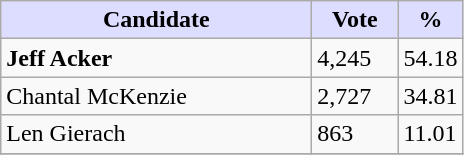<table class="wikitable">
<tr>
<th style="background:#ddf; width:200px;">Candidate</th>
<th style="background:#ddf; width:50px;">Vote</th>
<th style="background:#ddf; width:30px;">%</th>
</tr>
<tr>
<td><strong>Jeff Acker</strong></td>
<td>4,245</td>
<td>54.18</td>
</tr>
<tr>
<td>Chantal McKenzie</td>
<td>2,727</td>
<td>34.81</td>
</tr>
<tr>
<td>Len Gierach</td>
<td>863</td>
<td>11.01</td>
</tr>
<tr>
</tr>
</table>
